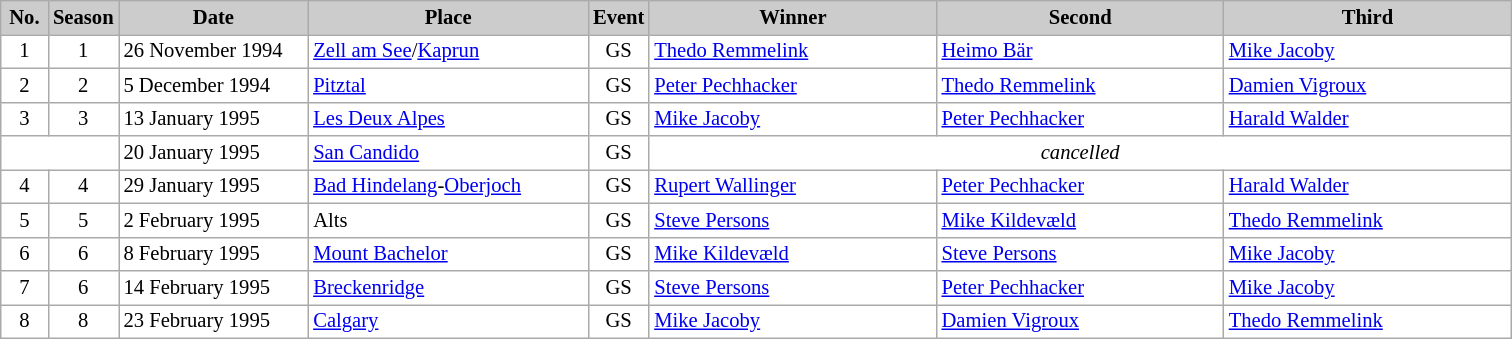<table class="wikitable plainrowheaders" style="background:#fff; font-size:86%; border:grey solid 1px; border-collapse:collapse;">
<tr style="background:#ccc; text-align:center;">
<th scope="col" style="background:#ccc; width:25px;">No.</th>
<th scope="col" style="background:#ccc; width:30px;">Season</th>
<th scope="col" style="background:#ccc; width:120px;">Date</th>
<th scope="col" style="background:#ccc; width:180px;">Place</th>
<th scope="col" style="background:#ccc; width:15px;">Event</th>
<th scope="col" style="background:#ccc; width:185px;">Winner</th>
<th scope="col" style="background:#ccc; width:185px;">Second</th>
<th scope="col" style="background:#ccc; width:185px;">Third</th>
</tr>
<tr>
<td align=center>1</td>
<td align=center>1</td>
<td>26 November 1994</td>
<td> <a href='#'>Zell am See</a>/<a href='#'>Kaprun</a></td>
<td align=center>GS</td>
<td> <a href='#'>Thedo Remmelink</a></td>
<td> <a href='#'>Heimo Bär</a></td>
<td> <a href='#'>Mike Jacoby</a></td>
</tr>
<tr>
<td align=center>2</td>
<td align=center>2</td>
<td>5 December 1994</td>
<td> <a href='#'>Pitztal</a></td>
<td align=center>GS</td>
<td> <a href='#'>Peter Pechhacker</a></td>
<td> <a href='#'>Thedo Remmelink</a></td>
<td> <a href='#'>Damien Vigroux</a></td>
</tr>
<tr>
<td align=center>3</td>
<td align=center>3</td>
<td>13 January 1995</td>
<td> <a href='#'>Les Deux Alpes</a></td>
<td align=center>GS</td>
<td> <a href='#'>Mike Jacoby</a></td>
<td> <a href='#'>Peter Pechhacker</a></td>
<td> <a href='#'>Harald Walder</a></td>
</tr>
<tr>
<td colspan=2></td>
<td>20 January 1995</td>
<td> <a href='#'>San Candido</a></td>
<td align=center>GS</td>
<td colspan=3 align=center><em>cancelled</em></td>
</tr>
<tr>
<td align=center>4</td>
<td align=center>4</td>
<td>29 January 1995</td>
<td> <a href='#'>Bad Hindelang</a>-<a href='#'>Oberjoch</a></td>
<td align=center>GS</td>
<td> <a href='#'>Rupert Wallinger</a></td>
<td> <a href='#'>Peter Pechhacker</a></td>
<td> <a href='#'>Harald Walder</a></td>
</tr>
<tr>
<td align=center>5</td>
<td align=center>5</td>
<td>2 February 1995</td>
<td> Alts</td>
<td align=center>GS</td>
<td> <a href='#'>Steve Persons</a></td>
<td> <a href='#'>Mike Kildevæld</a></td>
<td> <a href='#'>Thedo Remmelink</a></td>
</tr>
<tr>
<td align=center>6</td>
<td align=center>6</td>
<td>8 February 1995</td>
<td> <a href='#'>Mount Bachelor</a></td>
<td align=center>GS</td>
<td> <a href='#'>Mike Kildevæld</a></td>
<td> <a href='#'>Steve Persons</a></td>
<td> <a href='#'>Mike Jacoby</a></td>
</tr>
<tr>
<td align=center>7</td>
<td align=center>6</td>
<td>14 February 1995</td>
<td> <a href='#'>Breckenridge</a></td>
<td align=center>GS</td>
<td> <a href='#'>Steve Persons</a></td>
<td> <a href='#'>Peter Pechhacker</a></td>
<td> <a href='#'>Mike Jacoby</a></td>
</tr>
<tr>
<td align=center>8</td>
<td align=center>8</td>
<td>23 February 1995</td>
<td> <a href='#'>Calgary</a></td>
<td align=center>GS</td>
<td> <a href='#'>Mike Jacoby</a></td>
<td> <a href='#'>Damien Vigroux</a></td>
<td> <a href='#'>Thedo Remmelink</a></td>
</tr>
</table>
